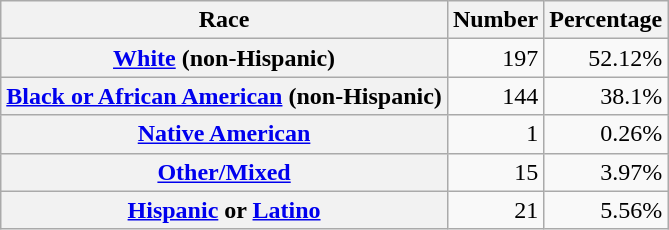<table class="wikitable" style="text-align:right">
<tr>
<th scope="col">Race</th>
<th scope="col">Number</th>
<th scope="col">Percentage</th>
</tr>
<tr>
<th scope="row"><a href='#'>White</a> (non-Hispanic)</th>
<td>197</td>
<td>52.12%</td>
</tr>
<tr>
<th scope="row"><a href='#'>Black or African American</a> (non-Hispanic)</th>
<td>144</td>
<td>38.1%</td>
</tr>
<tr>
<th scope="row"><a href='#'>Native American</a></th>
<td>1</td>
<td>0.26%</td>
</tr>
<tr>
<th scope="row"><a href='#'>Other/Mixed</a></th>
<td>15</td>
<td>3.97%</td>
</tr>
<tr>
<th scope="row"><a href='#'>Hispanic</a> or <a href='#'>Latino</a></th>
<td>21</td>
<td>5.56%</td>
</tr>
</table>
